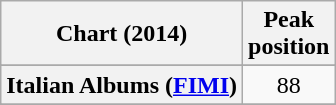<table class="wikitable plainrowheaders sortable" style="text-align:center;">
<tr>
<th scope="col">Chart (2014)</th>
<th scope="col">Peak<br>position</th>
</tr>
<tr>
</tr>
<tr>
</tr>
<tr>
</tr>
<tr>
</tr>
<tr>
</tr>
<tr>
</tr>
<tr>
</tr>
<tr>
</tr>
<tr>
</tr>
<tr>
</tr>
<tr>
</tr>
<tr>
<th scope="row">Italian Albums (<a href='#'>FIMI</a>)</th>
<td>88</td>
</tr>
<tr>
</tr>
<tr>
</tr>
<tr>
</tr>
<tr>
</tr>
<tr>
</tr>
<tr>
</tr>
<tr>
</tr>
<tr>
</tr>
<tr>
</tr>
<tr>
</tr>
</table>
